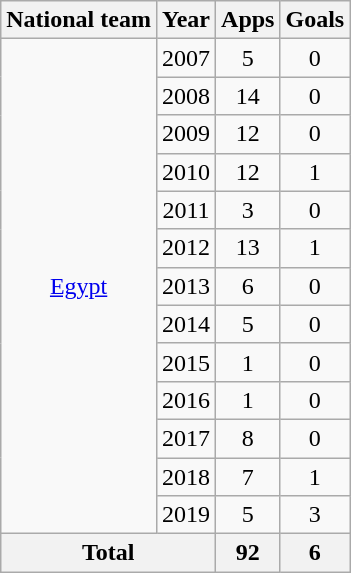<table class="wikitable" style="text-align:center">
<tr>
<th>National team</th>
<th>Year</th>
<th>Apps</th>
<th>Goals</th>
</tr>
<tr>
<td rowspan="13"><a href='#'>Egypt</a></td>
<td>2007</td>
<td>5</td>
<td>0</td>
</tr>
<tr>
<td>2008</td>
<td>14</td>
<td>0</td>
</tr>
<tr>
<td>2009</td>
<td>12</td>
<td>0</td>
</tr>
<tr>
<td>2010</td>
<td>12</td>
<td>1</td>
</tr>
<tr>
<td>2011</td>
<td>3</td>
<td>0</td>
</tr>
<tr>
<td>2012</td>
<td>13</td>
<td>1</td>
</tr>
<tr>
<td>2013</td>
<td>6</td>
<td>0</td>
</tr>
<tr>
<td>2014</td>
<td>5</td>
<td>0</td>
</tr>
<tr>
<td>2015</td>
<td>1</td>
<td>0</td>
</tr>
<tr>
<td>2016</td>
<td>1</td>
<td>0</td>
</tr>
<tr>
<td>2017</td>
<td>8</td>
<td>0</td>
</tr>
<tr>
<td>2018</td>
<td>7</td>
<td>1</td>
</tr>
<tr>
<td>2019</td>
<td>5</td>
<td>3</td>
</tr>
<tr>
<th colspan="2">Total</th>
<th>92</th>
<th>6</th>
</tr>
</table>
